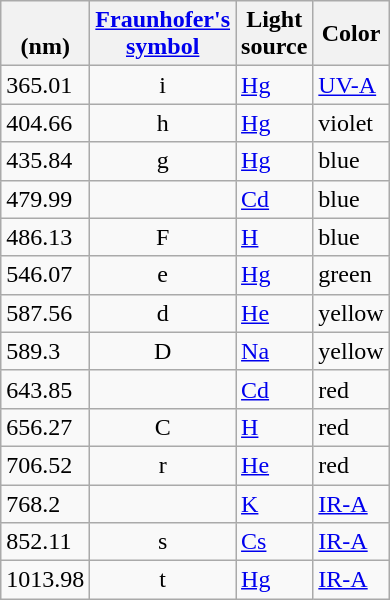<table class="wikitable">
<tr>
<th><br>(nm)</th>
<th><a href='#'>Fraunhofer's<br>symbol</a></th>
<th>Light<br>source</th>
<th>Color</th>
</tr>
<tr>
<td>365.01</td>
<td align=center>i</td>
<td><a href='#'>Hg</a></td>
<td><a href='#'>UV-A</a></td>
</tr>
<tr>
<td>404.66</td>
<td align=center>h</td>
<td><a href='#'>Hg</a></td>
<td>violet</td>
</tr>
<tr>
<td>435.84</td>
<td align=center>g</td>
<td><a href='#'>Hg</a></td>
<td>blue</td>
</tr>
<tr>
<td>479.99</td>
<td align=center></td>
<td><a href='#'>Cd</a></td>
<td>blue</td>
</tr>
<tr>
<td>486.13</td>
<td align=center>F</td>
<td><a href='#'>H</a></td>
<td>blue</td>
</tr>
<tr>
<td>546.07</td>
<td align=center>e</td>
<td><a href='#'>Hg</a></td>
<td>green</td>
</tr>
<tr>
<td>587.56</td>
<td align=center>d</td>
<td><a href='#'>He</a></td>
<td>yellow</td>
</tr>
<tr>
<td>589.3</td>
<td align=center>D</td>
<td><a href='#'>Na</a></td>
<td>yellow</td>
</tr>
<tr>
<td>643.85</td>
<td align=center></td>
<td><a href='#'>Cd</a></td>
<td>red</td>
</tr>
<tr>
<td>656.27</td>
<td align=center>C</td>
<td><a href='#'>H</a></td>
<td>red</td>
</tr>
<tr>
<td>706.52</td>
<td align=center>r</td>
<td><a href='#'>He</a></td>
<td>red</td>
</tr>
<tr>
<td>768.2</td>
<td align=center></td>
<td><a href='#'>K</a></td>
<td><a href='#'>IR-A</a></td>
</tr>
<tr>
<td>852.11</td>
<td align=center>s</td>
<td><a href='#'>Cs</a></td>
<td><a href='#'>IR-A</a></td>
</tr>
<tr>
<td>1013.98</td>
<td align=center>t</td>
<td><a href='#'>Hg</a></td>
<td><a href='#'>IR-A</a></td>
</tr>
</table>
